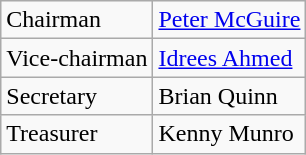<table class="wikitable">
<tr>
<td>Chairman</td>
<td><a href='#'>Peter McGuire</a></td>
</tr>
<tr>
<td>Vice-chairman</td>
<td><a href='#'>Idrees Ahmed</a></td>
</tr>
<tr>
<td>Secretary</td>
<td>Brian Quinn</td>
</tr>
<tr>
<td>Treasurer</td>
<td>Kenny Munro</td>
</tr>
</table>
